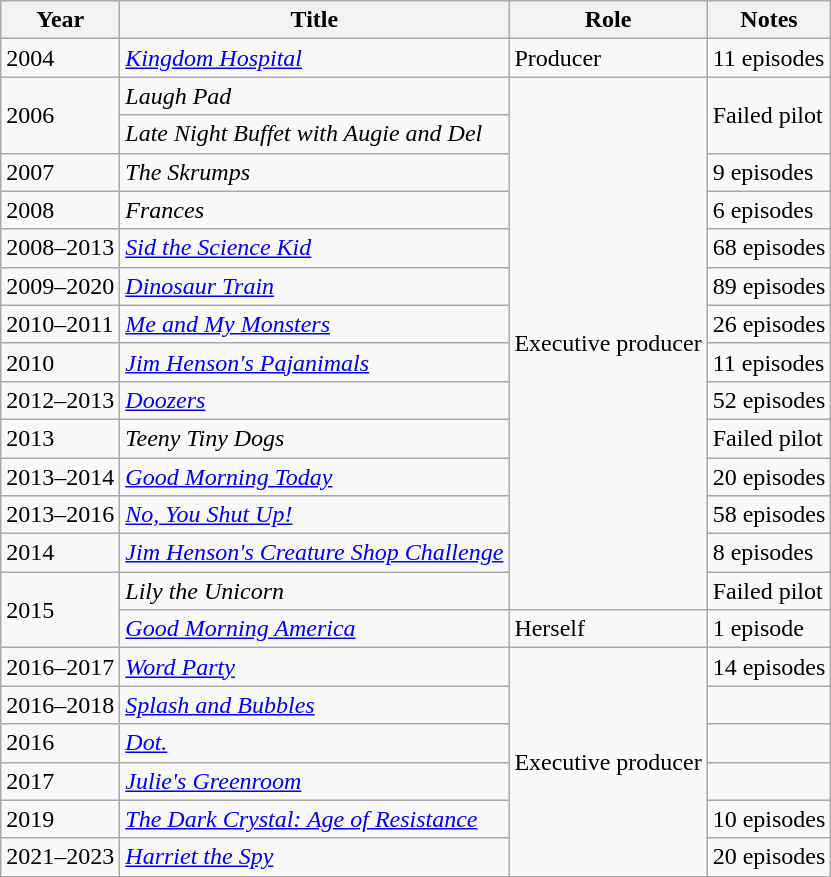<table class="wikitable sortable">
<tr>
<th>Year</th>
<th>Title</th>
<th>Role</th>
<th>Notes</th>
</tr>
<tr>
<td>2004</td>
<td><em><a href='#'>Kingdom Hospital</a></em></td>
<td>Producer</td>
<td>11 episodes</td>
</tr>
<tr>
<td rowspan="2">2006</td>
<td><em>Laugh Pad</em></td>
<td rowspan="14">Executive producer</td>
<td rowspan="2">Failed pilot</td>
</tr>
<tr>
<td><em>Late Night Buffet with Augie and Del</em></td>
</tr>
<tr>
<td>2007</td>
<td><em>The Skrumps</em></td>
<td>9 episodes</td>
</tr>
<tr>
<td>2008</td>
<td><em>Frances</em></td>
<td>6 episodes</td>
</tr>
<tr>
<td>2008–2013</td>
<td><em><a href='#'>Sid the Science Kid</a></em></td>
<td>68 episodes</td>
</tr>
<tr>
<td>2009–2020</td>
<td><em><a href='#'>Dinosaur Train</a></em></td>
<td>89 episodes</td>
</tr>
<tr>
<td>2010–2011</td>
<td><em><a href='#'>Me and My Monsters</a></em></td>
<td>26 episodes</td>
</tr>
<tr>
<td>2010</td>
<td><em><a href='#'>Jim Henson's Pajanimals</a></em></td>
<td>11 episodes</td>
</tr>
<tr>
<td>2012–2013</td>
<td><em><a href='#'>Doozers</a></em></td>
<td>52 episodes</td>
</tr>
<tr>
<td>2013</td>
<td><em>Teeny Tiny Dogs</em></td>
<td>Failed pilot</td>
</tr>
<tr>
<td>2013–2014</td>
<td><em><a href='#'>Good Morning Today</a></em></td>
<td>20 episodes</td>
</tr>
<tr>
<td>2013–2016</td>
<td><em><a href='#'>No, You Shut Up!</a></em></td>
<td>58 episodes</td>
</tr>
<tr>
<td>2014</td>
<td><em><a href='#'>Jim Henson's Creature Shop Challenge</a></em></td>
<td>8 episodes</td>
</tr>
<tr>
<td rowspan="2">2015</td>
<td><em>Lily the Unicorn</em></td>
<td>Failed pilot</td>
</tr>
<tr>
<td><em><a href='#'>Good Morning America</a></em></td>
<td>Herself</td>
<td>1 episode</td>
</tr>
<tr>
<td>2016–2017</td>
<td><em><a href='#'>Word Party</a></em></td>
<td rowspan="6">Executive producer</td>
<td>14 episodes</td>
</tr>
<tr>
<td>2016–2018</td>
<td><em><a href='#'>Splash and Bubbles</a></em></td>
<td></td>
</tr>
<tr>
<td>2016</td>
<td><em><a href='#'>Dot.</a></em></td>
<td></td>
</tr>
<tr>
<td>2017</td>
<td><em><a href='#'>Julie's Greenroom</a></em></td>
<td></td>
</tr>
<tr>
<td>2019</td>
<td><em><a href='#'>The Dark Crystal: Age of Resistance</a></em></td>
<td>10 episodes</td>
</tr>
<tr>
<td>2021–2023</td>
<td><em><a href='#'>Harriet the Spy</a></em></td>
<td>20 episodes</td>
</tr>
</table>
